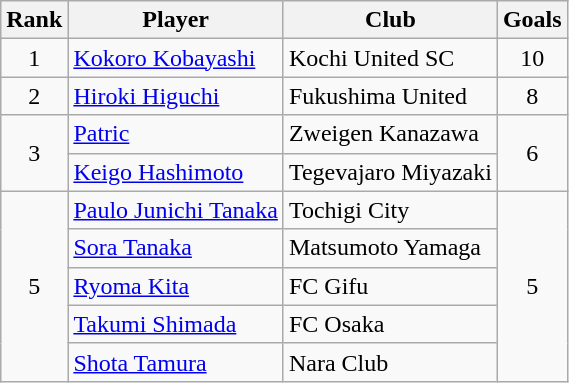<table class="wikitable" style="text-align:center">
<tr>
<th>Rank</th>
<th>Player</th>
<th>Club</th>
<th>Goals</th>
</tr>
<tr>
<td rowspan=1>1</td>
<td align=left> <a href='#'>Kokoro Kobayashi</a></td>
<td align=left>Kochi United SC</td>
<td rowspan=1>10</td>
</tr>
<tr>
<td rowspan=1>2</td>
<td align=left> <a href='#'>Hiroki Higuchi</a></td>
<td align=left>Fukushima United</td>
<td rowspan=1>8</td>
</tr>
<tr>
<td rowspan=2>3</td>
<td align=left> <a href='#'>Patric</a></td>
<td align=left>Zweigen Kanazawa</td>
<td rowspan=2>6</td>
</tr>
<tr>
<td align=left> <a href='#'>Keigo Hashimoto</a></td>
<td align=left>Tegevajaro Miyazaki</td>
</tr>
<tr>
<td rowspan=5>5</td>
<td align=left> <a href='#'>Paulo Junichi Tanaka</a></td>
<td align=left>Tochigi City</td>
<td rowspan=5>5</td>
</tr>
<tr>
<td align=left> <a href='#'>Sora Tanaka</a></td>
<td align=left>Matsumoto Yamaga</td>
</tr>
<tr>
<td align=left> <a href='#'>Ryoma Kita</a></td>
<td align=left>FC Gifu</td>
</tr>
<tr>
<td align=left> <a href='#'>Takumi Shimada</a></td>
<td align=left>FC Osaka</td>
</tr>
<tr>
<td align=left> <a href='#'>Shota Tamura</a></td>
<td align=left>Nara Club</td>
</tr>
</table>
